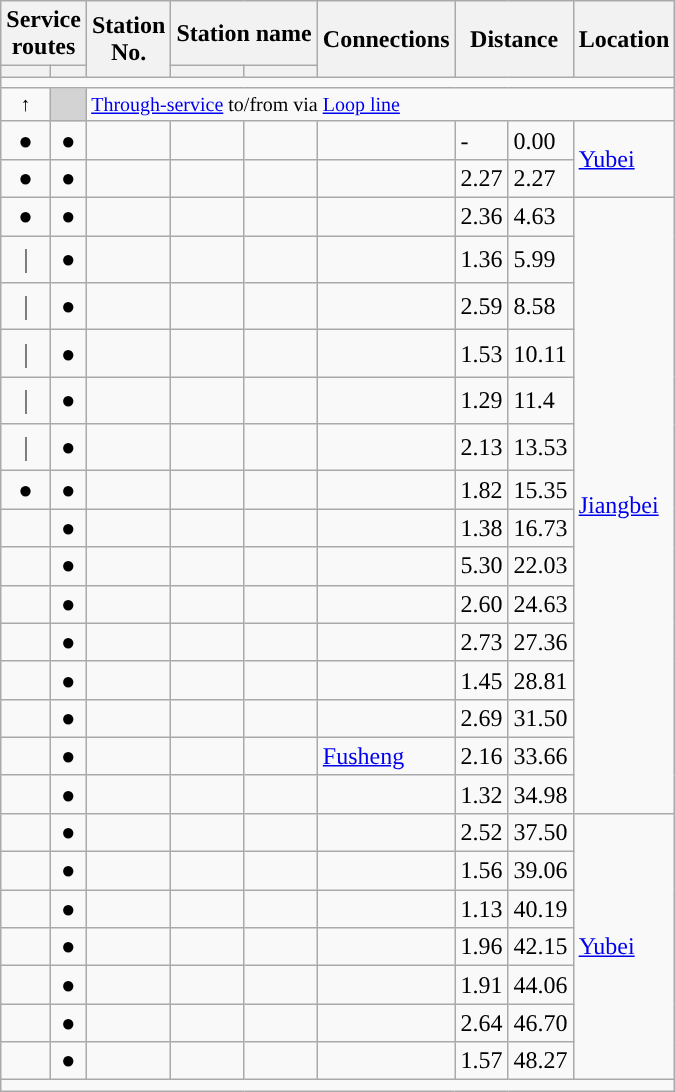<table class="wikitable">
<tr>
<th colspan="2">Service<br>routes</th>
<th rowspan="2">Station<br>No.</th>
<th colspan="2">Station name</th>
<th rowspan="2">Connections</th>
<th colspan="2" rowspan="2">Distance<br></th>
<th rowspan="2">Location</th>
</tr>
<tr>
<th></th>
<th></th>
<th></th>
<th></th>
</tr>
<tr style="background:#">
<td colspan="11"></td>
</tr>
<tr style="font-size:smaller">
<td align="center" style="background:#">↑</td>
<td align="center" style="background:lightgrey"></td>
<td colspan="7"><a href='#'>Through-service</a> to/from  via <a href='#'>Loop line</a></td>
</tr>
<tr>
<td align="center">●</td>
<td align="center">●</td>
<td></td>
<td></td>
<td></td>
<td></td>
<td>-</td>
<td>0.00</td>
<td rowspan="2"><a href='#'>Yubei</a></td>
</tr>
<tr>
<td align="center">●</td>
<td align="center">●</td>
<td></td>
<td></td>
<td></td>
<td></td>
<td>2.27</td>
<td>2.27</td>
</tr>
<tr>
<td align="center">●</td>
<td align="center">●</td>
<td></td>
<td></td>
<td></td>
<td></td>
<td>2.36</td>
<td>4.63</td>
<td rowspan="15"><a href='#'>Jiangbei</a></td>
</tr>
<tr>
<td align="center">｜</td>
<td align="center">●</td>
<td></td>
<td></td>
<td></td>
<td></td>
<td>1.36</td>
<td>5.99</td>
</tr>
<tr>
<td align="center">｜</td>
<td align="center">●</td>
<td></td>
<td></td>
<td></td>
<td></td>
<td>2.59</td>
<td>8.58</td>
</tr>
<tr>
<td align="center">｜</td>
<td align="center">●</td>
<td></td>
<td></td>
<td></td>
<td></td>
<td>1.53</td>
<td>10.11</td>
</tr>
<tr>
<td align="center">｜</td>
<td align="center">●</td>
<td></td>
<td></td>
<td></td>
<td></td>
<td>1.29</td>
<td>11.4</td>
</tr>
<tr>
<td align="center">｜</td>
<td align="center">●</td>
<td></td>
<td></td>
<td></td>
<td></td>
<td>2.13</td>
<td>13.53</td>
</tr>
<tr>
<td align="center">●</td>
<td align="center">●</td>
<td></td>
<td></td>
<td></td>
<td></td>
<td>1.82</td>
<td>15.35</td>
</tr>
<tr>
<td align="center"></td>
<td align="center">●</td>
<td></td>
<td></td>
<td></td>
<td></td>
<td>1.38</td>
<td>16.73</td>
</tr>
<tr>
<td align="center"></td>
<td align="center">●</td>
<td></td>
<td></td>
<td></td>
<td></td>
<td>5.30</td>
<td>22.03</td>
</tr>
<tr>
<td align="center"></td>
<td align="center">●</td>
<td></td>
<td></td>
<td></td>
<td></td>
<td>2.60</td>
<td>24.63</td>
</tr>
<tr>
<td align="center"></td>
<td align="center">●</td>
<td></td>
<td></td>
<td></td>
<td></td>
<td>2.73</td>
<td>27.36</td>
</tr>
<tr>
<td align="center"></td>
<td align="center">●</td>
<td></td>
<td></td>
<td></td>
<td></td>
<td>1.45</td>
<td>28.81</td>
</tr>
<tr>
<td align="center"></td>
<td align="center">●</td>
<td></td>
<td></td>
<td></td>
<td></td>
<td>2.69</td>
<td>31.50</td>
</tr>
<tr>
<td align="center"></td>
<td align="center">●</td>
<td></td>
<td></td>
<td></td>
<td> <a href='#'>Fusheng</a></td>
<td>2.16</td>
<td>33.66</td>
</tr>
<tr>
<td align="center"></td>
<td align="center">●</td>
<td></td>
<td></td>
<td></td>
<td></td>
<td>1.32</td>
<td>34.98</td>
</tr>
<tr>
<td align="center"></td>
<td align="center">●</td>
<td></td>
<td></td>
<td></td>
<td></td>
<td>2.52</td>
<td>37.50</td>
<td rowspan="7"><a href='#'>Yubei</a></td>
</tr>
<tr>
<td align="center"></td>
<td align="center">●</td>
<td></td>
<td></td>
<td></td>
<td></td>
<td>1.56</td>
<td>39.06</td>
</tr>
<tr>
<td align="center"></td>
<td align="center">●</td>
<td></td>
<td></td>
<td></td>
<td></td>
<td>1.13</td>
<td>40.19</td>
</tr>
<tr>
<td align="center"></td>
<td align="center">●</td>
<td></td>
<td></td>
<td></td>
<td></td>
<td>1.96</td>
<td>42.15</td>
</tr>
<tr>
<td align="center"></td>
<td align="center">●</td>
<td></td>
<td></td>
<td></td>
<td></td>
<td>1.91</td>
<td>44.06</td>
</tr>
<tr>
<td align="center"></td>
<td align="center">●</td>
<td></td>
<td></td>
<td></td>
<td></td>
<td>2.64</td>
<td>46.70</td>
</tr>
<tr>
<td align="center"></td>
<td align="center">●</td>
<td></td>
<td></td>
<td></td>
<td></td>
<td>1.57</td>
<td>48.27</td>
</tr>
<tr style="background:#">
<td colspan="11"></td>
</tr>
</table>
